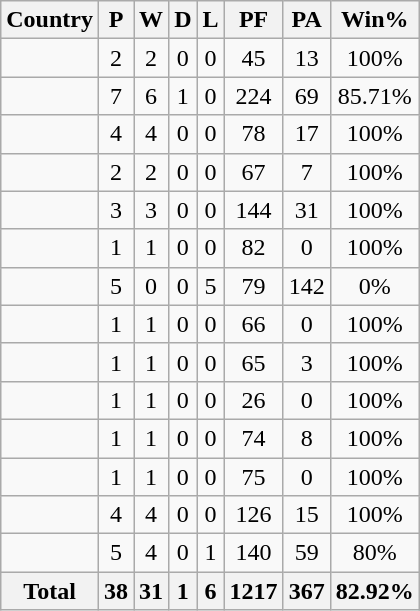<table class="wikitable sortable" style="text-align:center">
<tr>
<th>Country</th>
<th>P</th>
<th>W</th>
<th>D</th>
<th>L</th>
<th>PF</th>
<th>PA</th>
<th>Win%</th>
</tr>
<tr>
<td align="left"></td>
<td>2</td>
<td>2</td>
<td>0</td>
<td>0</td>
<td>45</td>
<td>13</td>
<td>100%</td>
</tr>
<tr>
<td align="left"></td>
<td>7</td>
<td>6</td>
<td>1</td>
<td>0</td>
<td>224</td>
<td>69</td>
<td>85.71%</td>
</tr>
<tr>
<td align="left"></td>
<td>4</td>
<td>4</td>
<td>0</td>
<td>0</td>
<td>78</td>
<td>17</td>
<td>100%</td>
</tr>
<tr>
<td align="left"></td>
<td>2</td>
<td>2</td>
<td>0</td>
<td>0</td>
<td>67</td>
<td>7</td>
<td>100%</td>
</tr>
<tr>
<td align="left"></td>
<td>3</td>
<td>3</td>
<td>0</td>
<td>0</td>
<td>144</td>
<td>31</td>
<td>100%</td>
</tr>
<tr>
<td align="left"></td>
<td>1</td>
<td>1</td>
<td>0</td>
<td>0</td>
<td>82</td>
<td>0</td>
<td>100%</td>
</tr>
<tr>
<td align="left"></td>
<td>5</td>
<td>0</td>
<td>0</td>
<td>5</td>
<td>79</td>
<td>142</td>
<td>0%</td>
</tr>
<tr>
<td align="left"></td>
<td>1</td>
<td>1</td>
<td>0</td>
<td>0</td>
<td>66</td>
<td>0</td>
<td>100%</td>
</tr>
<tr>
<td align="left"></td>
<td>1</td>
<td>1</td>
<td>0</td>
<td>0</td>
<td>65</td>
<td>3</td>
<td>100%</td>
</tr>
<tr>
<td align="left"></td>
<td>1</td>
<td>1</td>
<td>0</td>
<td>0</td>
<td>26</td>
<td>0</td>
<td>100%</td>
</tr>
<tr>
<td align="left"></td>
<td>1</td>
<td>1</td>
<td>0</td>
<td>0</td>
<td>74</td>
<td>8</td>
<td>100%</td>
</tr>
<tr>
<td align="left"></td>
<td>1</td>
<td>1</td>
<td>0</td>
<td>0</td>
<td>75</td>
<td>0</td>
<td>100%</td>
</tr>
<tr>
<td align="left"></td>
<td>4</td>
<td>4</td>
<td>0</td>
<td>0</td>
<td>126</td>
<td>15</td>
<td>100%</td>
</tr>
<tr>
<td align="left"></td>
<td>5</td>
<td>4</td>
<td>0</td>
<td>1</td>
<td>140</td>
<td>59</td>
<td>80%</td>
</tr>
<tr>
<th>Total</th>
<th>38</th>
<th>31</th>
<th>1</th>
<th>6</th>
<th>1217</th>
<th>367</th>
<th>82.92%</th>
</tr>
</table>
